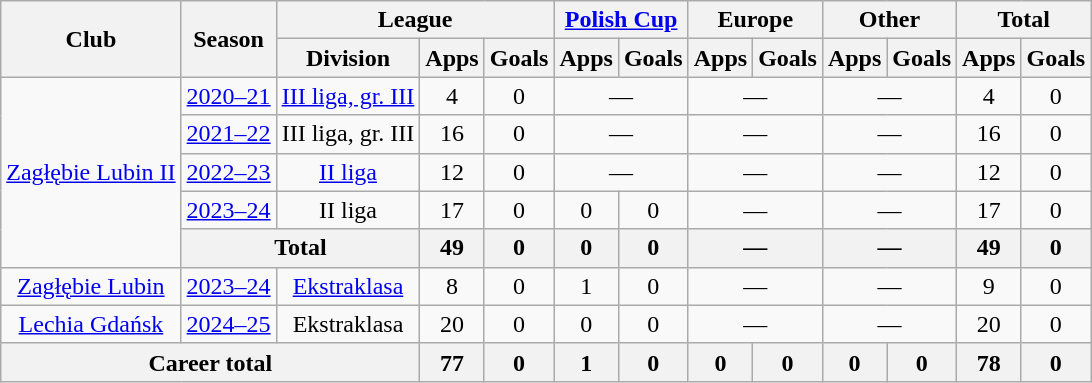<table class="wikitable" style="text-align: center;">
<tr>
<th rowspan="2">Club</th>
<th rowspan="2">Season</th>
<th colspan="3">League</th>
<th colspan="2"><a href='#'>Polish Cup</a></th>
<th colspan="2">Europe</th>
<th colspan="2">Other</th>
<th colspan="2">Total</th>
</tr>
<tr>
<th>Division</th>
<th>Apps</th>
<th>Goals</th>
<th>Apps</th>
<th>Goals</th>
<th>Apps</th>
<th>Goals</th>
<th>Apps</th>
<th>Goals</th>
<th>Apps</th>
<th>Goals</th>
</tr>
<tr>
<td rowspan="5"><a href='#'>Zagłębie Lubin II</a></td>
<td><a href='#'>2020–21</a></td>
<td><a href='#'>III liga, gr. III</a></td>
<td>4</td>
<td>0</td>
<td colspan="2">—</td>
<td colspan="2">—</td>
<td colspan="2">—</td>
<td>4</td>
<td>0</td>
</tr>
<tr>
<td><a href='#'>2021–22</a></td>
<td>III liga, gr. III</td>
<td>16</td>
<td>0</td>
<td colspan="2">—</td>
<td colspan="2">—</td>
<td colspan="2">—</td>
<td>16</td>
<td>0</td>
</tr>
<tr>
<td><a href='#'>2022–23</a></td>
<td><a href='#'>II liga</a></td>
<td>12</td>
<td>0</td>
<td colspan="2">—</td>
<td colspan="2">—</td>
<td colspan="2">—</td>
<td>12</td>
<td>0</td>
</tr>
<tr>
<td><a href='#'>2023–24</a></td>
<td>II liga</td>
<td>17</td>
<td>0</td>
<td>0</td>
<td>0</td>
<td colspan="2">—</td>
<td colspan="2">—</td>
<td>17</td>
<td>0</td>
</tr>
<tr>
<th colspan="2">Total</th>
<th>49</th>
<th>0</th>
<th>0</th>
<th>0</th>
<th colspan="2">—</th>
<th colspan="2">—</th>
<th>49</th>
<th>0</th>
</tr>
<tr>
<td><a href='#'>Zagłębie Lubin</a></td>
<td><a href='#'>2023–24</a></td>
<td><a href='#'>Ekstraklasa</a></td>
<td>8</td>
<td>0</td>
<td>1</td>
<td>0</td>
<td colspan="2">—</td>
<td colspan="2">—</td>
<td>9</td>
<td>0</td>
</tr>
<tr>
<td><a href='#'>Lechia Gdańsk</a></td>
<td><a href='#'>2024–25</a></td>
<td>Ekstraklasa</td>
<td>20</td>
<td>0</td>
<td>0</td>
<td>0</td>
<td colspan="2">—</td>
<td colspan="2">—</td>
<td>20</td>
<td>0</td>
</tr>
<tr>
<th colspan="3">Career total</th>
<th>77</th>
<th>0</th>
<th>1</th>
<th>0</th>
<th>0</th>
<th>0</th>
<th>0</th>
<th>0</th>
<th>78</th>
<th>0</th>
</tr>
</table>
